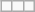<table class="wikitable" style="float:right;margin:0;text-align: center">
<tr>
<td></td>
<td></td>
<td></td>
</tr>
</table>
